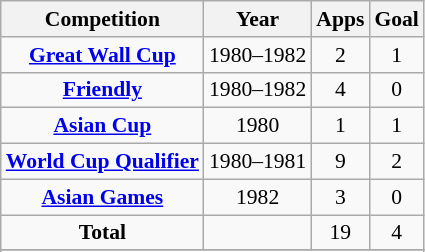<table class="wikitable" style="font-size:90%; text-align: center;">
<tr>
<th>Competition</th>
<th>Year</th>
<th>Apps</th>
<th>Goal</th>
</tr>
<tr>
<td rowspan=1><strong><a href='#'>Great Wall Cup</a></strong></td>
<td>1980–1982</td>
<td>2</td>
<td>1</td>
</tr>
<tr>
<td rowspan=1><strong><a href='#'>Friendly</a></strong></td>
<td>1980–1982</td>
<td>4</td>
<td>0</td>
</tr>
<tr>
<td rowspan=1><strong><a href='#'>Asian Cup</a></strong></td>
<td>1980</td>
<td>1</td>
<td>1</td>
</tr>
<tr>
<td rowspan=1><strong><a href='#'>World Cup Qualifier</a></strong></td>
<td>1980–1981</td>
<td>9</td>
<td>2</td>
</tr>
<tr>
<td rowspan=1><strong><a href='#'>Asian Games</a></strong></td>
<td>1982</td>
<td>3</td>
<td>0</td>
</tr>
<tr>
<td rowspan=1><strong>Total</strong></td>
<td></td>
<td>19</td>
<td>4</td>
</tr>
<tr>
</tr>
<tr>
</tr>
</table>
